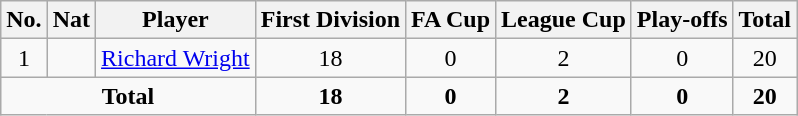<table class="wikitable" style="text-align:center">
<tr>
<th width=0%>No.</th>
<th width=0%>Nat</th>
<th width=0%>Player</th>
<th width=0%>First Division</th>
<th width=0%>FA Cup</th>
<th width=0%>League Cup</th>
<th width=0%>Play-offs</th>
<th width=0%>Total</th>
</tr>
<tr>
<td>1</td>
<td></td>
<td><a href='#'>Richard Wright</a></td>
<td>18</td>
<td>0</td>
<td>2</td>
<td>0</td>
<td>20</td>
</tr>
<tr>
<td colspan=3><strong>Total</strong></td>
<td><strong>18</strong></td>
<td><strong>0</strong></td>
<td><strong>2</strong></td>
<td><strong>0</strong></td>
<td><strong>20</strong></td>
</tr>
</table>
